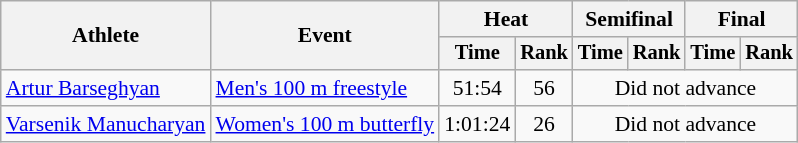<table class=wikitable style="font-size:90%">
<tr>
<th rowspan="2">Athlete</th>
<th rowspan="2">Event</th>
<th colspan="2">Heat</th>
<th colspan="2">Semifinal</th>
<th colspan="2">Final</th>
</tr>
<tr style="font-size:95%">
<th>Time</th>
<th>Rank</th>
<th>Time</th>
<th>Rank</th>
<th>Time</th>
<th>Rank</th>
</tr>
<tr align=center>
<td align=left><a href='#'>Artur Barseghyan</a></td>
<td align=left><a href='#'>Men's 100 m freestyle</a></td>
<td>51:54</td>
<td>56</td>
<td colspan=4>Did not advance</td>
</tr>
<tr align=center>
<td align=left><a href='#'>Varsenik Manucharyan</a></td>
<td align=left><a href='#'>Women's 100 m butterfly</a></td>
<td>1:01:24</td>
<td>26</td>
<td colspan=4>Did not advance</td>
</tr>
</table>
